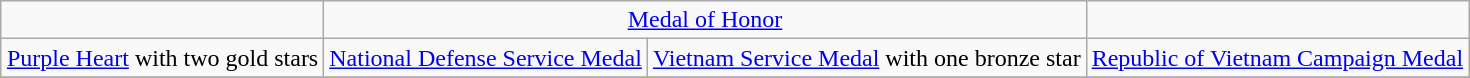<table class="wikitable" style="margin:1em auto; text-align:center;">
<tr>
<td></td>
<td colspan="2"><a href='#'>Medal of Honor</a></td>
<td></td>
</tr>
<tr>
<td><a href='#'>Purple Heart</a> with two gold stars</td>
<td><a href='#'>National Defense Service Medal</a></td>
<td><a href='#'>Vietnam Service Medal</a> with one bronze star</td>
<td><a href='#'>Republic of Vietnam Campaign Medal</a></td>
</tr>
<tr>
</tr>
</table>
